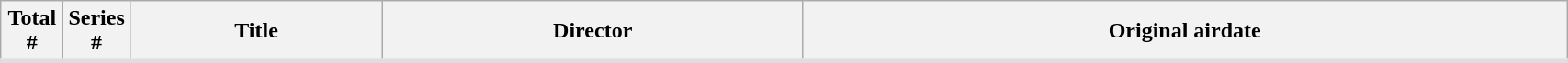<table class="wikitable plainrowheaders" style="background: White; border-bottom: 3px solid #dedde2; width:90%">
<tr>
<th width="4%">Total<br>#</th>
<th width="4%">Series<br>#</th>
<th>Title</th>
<th>Director</th>
<th>Original airdate<br>





</th>
</tr>
</table>
